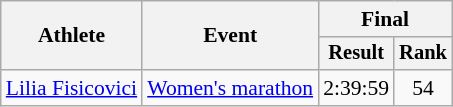<table class="wikitable" style="font-size:90%">
<tr>
<th rowspan="2">Athlete</th>
<th rowspan="2">Event</th>
<th colspan="2">Final</th>
</tr>
<tr style="font-size:95%">
<th>Result</th>
<th>Rank</th>
</tr>
<tr align=center>
<td align=left><a href='#'>Lilia Fisicovici</a></td>
<td align=left><a href='#'>Women's marathon</a></td>
<td>2:39:59</td>
<td>54</td>
</tr>
</table>
